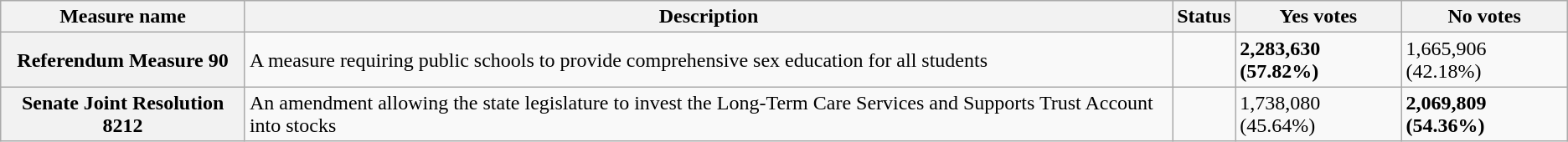<table class="wikitable sortable plainrowheaders">
<tr>
<th scope=col>Measure name</th>
<th scope=col class=unsortable>Description</th>
<th scope=col>Status</th>
<th scope=col>Yes votes</th>
<th scope=col>No votes</th>
</tr>
<tr>
<th scope=row>Referendum Measure 90</th>
<td>A measure requiring public schools to provide comprehensive sex education for all students</td>
<td></td>
<td><strong>2,283,630 (57.82%)</strong></td>
<td>1,665,906 (42.18%)</td>
</tr>
<tr>
<th scope=row>Senate Joint Resolution 8212</th>
<td>An amendment allowing the state legislature to invest the Long-Term Care Services and Supports Trust Account into stocks</td>
<td></td>
<td>1,738,080 (45.64%)</td>
<td><strong>2,069,809 (54.36%)</strong></td>
</tr>
</table>
